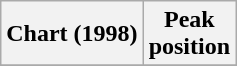<table class="wikitable sortable plainrowheaders" style="text-align:center">
<tr>
<th scope="col">Chart (1998)</th>
<th scope="col">Peak<br> position</th>
</tr>
<tr>
</tr>
</table>
